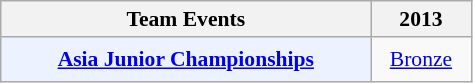<table style='font-size: 90%; text-align:center;' class='wikitable'>
<tr>
<th width=180>Team Events</th>
<th>2013</th>
</tr>
<tr style="height: 30px;">
<td bgcolor=ECF2FF style="width: 240px;align=left"><strong><a href='#'>Asia Junior Championships</a></strong></td>
<td style="width: 60px"> <a href='#'>Bronze</a></td>
</tr>
</table>
